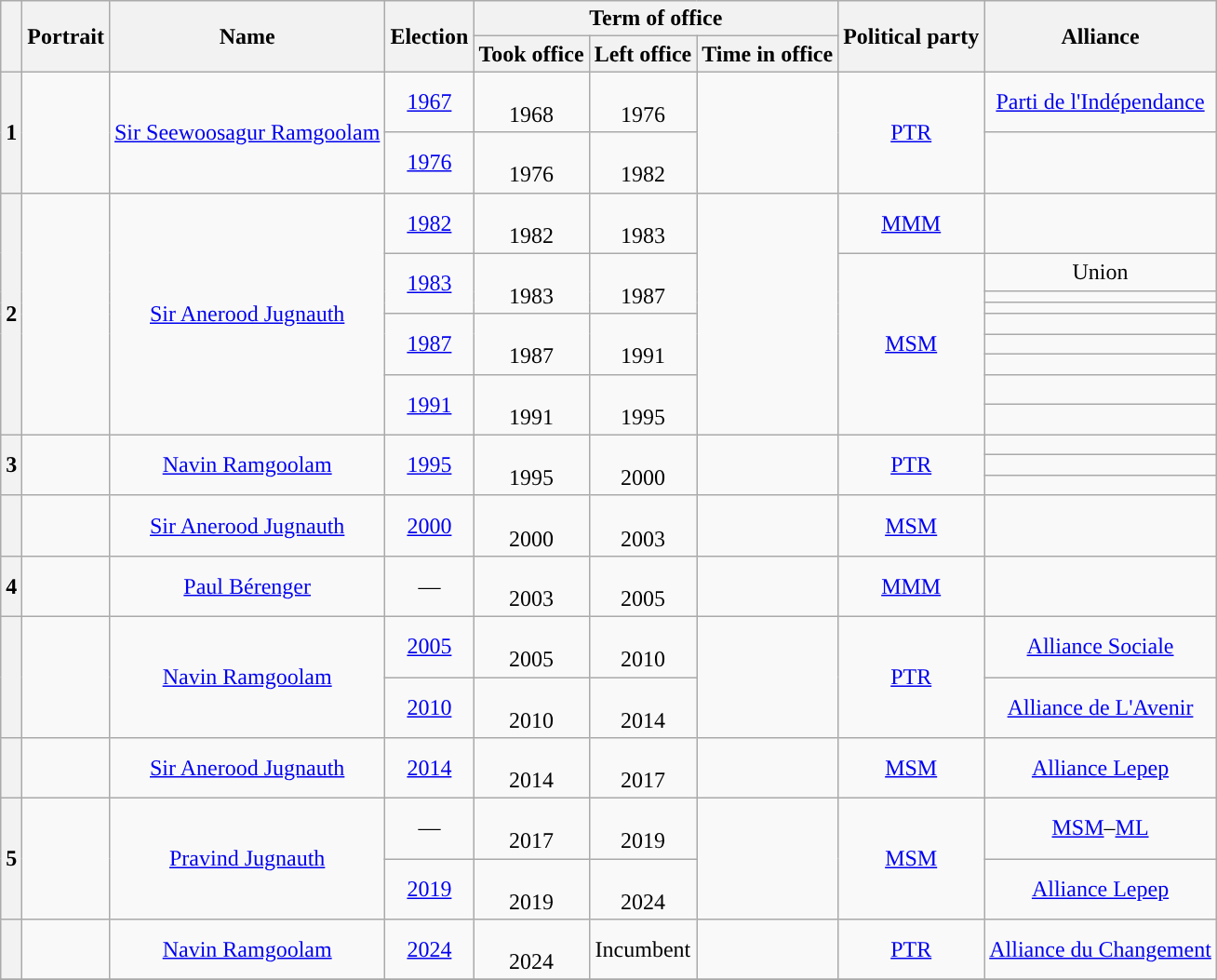<table class="wikitable" style="font-size:100%;text-align:center">
<tr>
<th rowspan="2"></th>
<th rowspan="2">Portrait</th>
<th rowspan="2">Name<br></th>
<th rowspan="2">Election</th>
<th colspan="3">Term of office</th>
<th rowspan="2">Political party</th>
<th rowspan="2">Alliance</th>
</tr>
<tr>
<th>Took office</th>
<th>Left office</th>
<th>Time in office</th>
</tr>
<tr>
<th rowspan=2 style="background:">1</th>
<td rowspan=2></td>
<td rowspan=2><a href='#'>Sir Seewoosagur Ramgoolam</a><br></td>
<td><a href='#'>1967</a></td>
<td><br>1968</td>
<td><br>1976</td>
<td rowspan=2></td>
<td rowspan=2><a href='#'>PTR</a></td>
<td><a href='#'>Parti de l'Indépendance</a><br></td>
</tr>
<tr>
<td><a href='#'>1976</a></td>
<td><br>1976</td>
<td><br>1982</td>
<td></td>
</tr>
<tr>
<th rowspan=9 style="background: linear-gradient(">2</th>
<td rowspan=9></td>
<td rowspan=9><a href='#'>Sir Anerood Jugnauth</a><br></td>
<td><a href='#'>1982</a></td>
<td><br>1982</td>
<td><br>1983</td>
<td rowspan=9></td>
<td><a href='#'>MMM</a></td>
<td></td>
</tr>
<tr>
<td rowspan=3><a href='#'>1983</a></td>
<td rowspan=3><br>1983</td>
<td rowspan=3><br>1987</td>
<td rowspan=8><a href='#'>MSM</a></td>
<td>Union<br></td>
</tr>
<tr>
<td></td>
</tr>
<tr>
<td></td>
</tr>
<tr>
<td rowspan=3><a href='#'>1987</a></td>
<td rowspan=3><br>1987</td>
<td rowspan=3><br>1991</td>
<td></td>
</tr>
<tr>
<td></td>
</tr>
<tr>
<td></td>
</tr>
<tr>
<td rowspan=2><a href='#'>1991</a></td>
<td rowspan=2><br>1991</td>
<td rowspan=2><br>1995</td>
<td></td>
</tr>
<tr>
<td></td>
</tr>
<tr>
<th rowspan=3 style="background:">3</th>
<td rowspan=3></td>
<td rowspan=3><a href='#'>Navin Ramgoolam</a><br></td>
<td rowspan=3><a href='#'>1995</a></td>
<td rowspan=3><br>1995</td>
<td rowspan=3><br>2000</td>
<td rowspan=3></td>
<td rowspan=3><a href='#'>PTR</a></td>
<td></td>
</tr>
<tr>
<td></td>
</tr>
<tr>
<td></td>
</tr>
<tr>
<th style="background:"></th>
<td></td>
<td><a href='#'>Sir Anerood Jugnauth</a><br></td>
<td><a href='#'>2000</a></td>
<td><br>2000</td>
<td><br>2003</td>
<td></td>
<td><a href='#'>MSM</a></td>
<td></td>
</tr>
<tr>
<th style="background:">4</th>
<td></td>
<td><a href='#'>Paul Bérenger</a><br></td>
<td>—</td>
<td><br>2003</td>
<td><br>2005</td>
<td></td>
<td><a href='#'>MMM</a></td>
<td></td>
</tr>
<tr>
<th rowspan=2 style="background:"></th>
<td rowspan=2></td>
<td rowspan=2><a href='#'>Navin Ramgoolam</a><br></td>
<td><a href='#'>2005</a></td>
<td><br>2005</td>
<td><br>2010</td>
<td rowspan=2></td>
<td rowspan=2><a href='#'>PTR</a></td>
<td><a href='#'>Alliance Sociale</a><br></td>
</tr>
<tr>
<td><a href='#'>2010</a></td>
<td><br>2010</td>
<td><br>2014</td>
<td><a href='#'>Alliance de L'Avenir</a><br></td>
</tr>
<tr>
<th style="background:"></th>
<td></td>
<td><a href='#'>Sir Anerood Jugnauth</a><br></td>
<td><a href='#'>2014</a></td>
<td><br>2014</td>
<td><br>2017</td>
<td></td>
<td><a href='#'>MSM</a></td>
<td><a href='#'>Alliance Lepep</a><br></td>
</tr>
<tr>
<th rowspan=2 style="background:">5</th>
<td rowspan=2></td>
<td rowspan=2><a href='#'>Pravind Jugnauth</a><br></td>
<td>—</td>
<td><br>2017</td>
<td><br>2019</td>
<td rowspan=2></td>
<td rowspan=2><a href='#'>MSM</a></td>
<td><a href='#'>MSM</a>–<a href='#'>ML</a></td>
</tr>
<tr>
<td><a href='#'>2019</a></td>
<td><br>2019</td>
<td><br>2024</td>
<td><a href='#'>Alliance Lepep</a><br></td>
</tr>
<tr>
<th style="background:"></th>
<td></td>
<td><a href='#'>Navin Ramgoolam</a><br></td>
<td><a href='#'>2024</a></td>
<td><br>2024</td>
<td>Incumbent</td>
<td></td>
<td><a href='#'>PTR</a></td>
<td><a href='#'>Alliance du Changement</a><br></td>
</tr>
<tr>
</tr>
</table>
